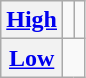<table class="wikitable" style="text-align: center;">
<tr>
<th><a href='#'>High</a></th>
<td></td>
<td></td>
</tr>
<tr>
<th><a href='#'>Low</a></th>
<td colspan="2"></td>
</tr>
</table>
